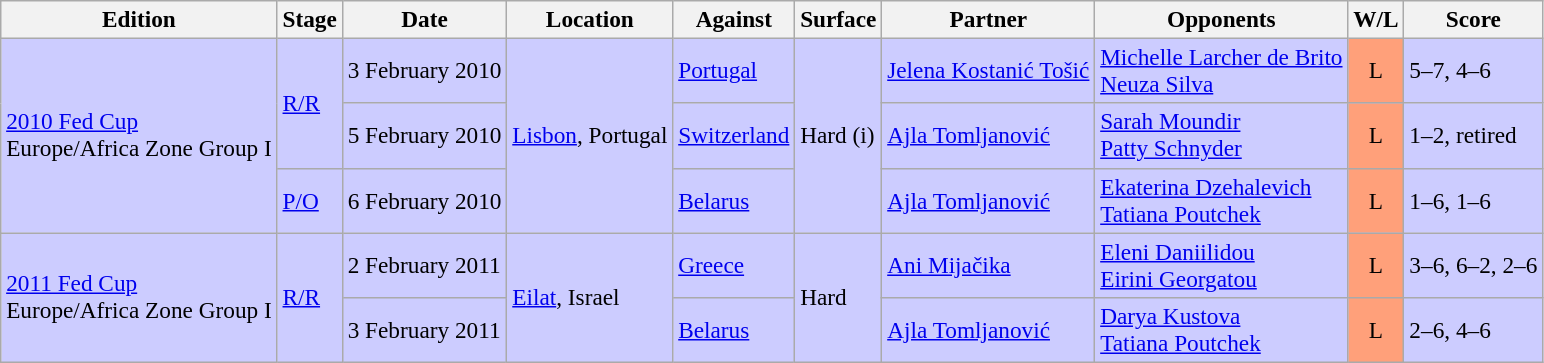<table class=wikitable style=font-size:97%>
<tr>
<th>Edition</th>
<th>Stage</th>
<th>Date</th>
<th>Location</th>
<th>Against</th>
<th>Surface</th>
<th>Partner</th>
<th>Opponents</th>
<th>W/L</th>
<th>Score</th>
</tr>
<tr style="background:#ccf;">
<td rowspan="3"><a href='#'>2010 Fed Cup</a> <br> Europe/Africa Zone Group I</td>
<td rowspan="2"><a href='#'>R/R</a></td>
<td>3 February 2010</td>
<td rowspan="3"><a href='#'>Lisbon</a>, Portugal</td>
<td> <a href='#'>Portugal</a></td>
<td rowspan="3">Hard (i)</td>
<td> <a href='#'>Jelena Kostanić Tošić</a></td>
<td> <a href='#'>Michelle Larcher de Brito</a><br> <a href='#'>Neuza Silva</a></td>
<td style="text-align:center; background:#ffa07a;">L</td>
<td>5–7, 4–6</td>
</tr>
<tr style="background:#ccf;">
<td>5 February 2010</td>
<td> <a href='#'>Switzerland</a></td>
<td> <a href='#'>Ajla Tomljanović</a></td>
<td> <a href='#'>Sarah Moundir</a><br> <a href='#'>Patty Schnyder</a></td>
<td style="text-align:center; background:#ffa07a;">L</td>
<td>1–2, retired</td>
</tr>
<tr style="background:#ccf;">
<td><a href='#'>P/O</a></td>
<td>6 February 2010</td>
<td> <a href='#'>Belarus</a></td>
<td> <a href='#'>Ajla Tomljanović</a></td>
<td> <a href='#'>Ekaterina Dzehalevich</a><br> <a href='#'>Tatiana Poutchek</a></td>
<td style="text-align:center; background:#ffa07a;">L</td>
<td>1–6, 1–6</td>
</tr>
<tr style="background:#ccf;">
<td rowspan="2"><a href='#'>2011 Fed Cup</a> <br> Europe/Africa Zone Group I</td>
<td rowspan="2"><a href='#'>R/R</a></td>
<td>2 February 2011</td>
<td rowspan="2"><a href='#'>Eilat</a>, Israel</td>
<td> <a href='#'>Greece</a></td>
<td rowspan="2">Hard</td>
<td> <a href='#'>Ani Mijačika</a></td>
<td> <a href='#'>Eleni Daniilidou</a><br> <a href='#'>Eirini Georgatou</a></td>
<td style="text-align:center; background:#ffa07a;">L</td>
<td>3–6, 6–2, 2–6</td>
</tr>
<tr style="background:#ccf;">
<td>3 February 2011</td>
<td> <a href='#'>Belarus</a></td>
<td> <a href='#'>Ajla Tomljanović</a></td>
<td> <a href='#'>Darya Kustova</a><br> <a href='#'>Tatiana Poutchek</a></td>
<td style="text-align:center; background:#ffa07a;">L</td>
<td>2–6, 4–6</td>
</tr>
</table>
